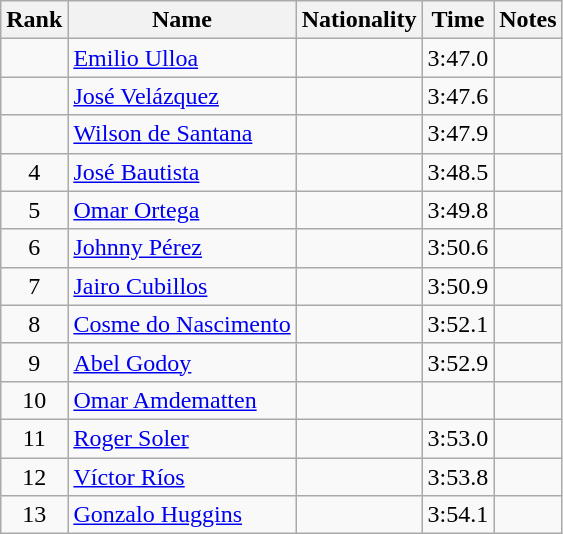<table class="wikitable sortable" style="text-align:center">
<tr>
<th>Rank</th>
<th>Name</th>
<th>Nationality</th>
<th>Time</th>
<th>Notes</th>
</tr>
<tr>
<td></td>
<td align=left><a href='#'>Emilio Ulloa</a></td>
<td align=left></td>
<td>3:47.0</td>
<td></td>
</tr>
<tr>
<td></td>
<td align=left><a href='#'>José Velázquez</a></td>
<td align=left></td>
<td>3:47.6</td>
<td></td>
</tr>
<tr>
<td></td>
<td align=left><a href='#'>Wilson de Santana</a></td>
<td align=left></td>
<td>3:47.9</td>
<td></td>
</tr>
<tr>
<td>4</td>
<td align=left><a href='#'>José Bautista</a></td>
<td align=left></td>
<td>3:48.5</td>
<td></td>
</tr>
<tr>
<td>5</td>
<td align=left><a href='#'>Omar Ortega</a></td>
<td align=left></td>
<td>3:49.8</td>
<td></td>
</tr>
<tr>
<td>6</td>
<td align=left><a href='#'>Johnny Pérez</a></td>
<td align=left></td>
<td>3:50.6</td>
<td></td>
</tr>
<tr>
<td>7</td>
<td align=left><a href='#'>Jairo Cubillos</a></td>
<td align=left></td>
<td>3:50.9</td>
<td></td>
</tr>
<tr>
<td>8</td>
<td align=left><a href='#'>Cosme do Nascimento</a></td>
<td align=left></td>
<td>3:52.1</td>
<td></td>
</tr>
<tr>
<td>9</td>
<td align=left><a href='#'>Abel Godoy</a></td>
<td align=left></td>
<td>3:52.9</td>
<td></td>
</tr>
<tr>
<td>10</td>
<td align=left><a href='#'>Omar Amdematten</a></td>
<td align=left></td>
<td></td>
<td></td>
</tr>
<tr>
<td>11</td>
<td align=left><a href='#'>Roger Soler</a></td>
<td align=left></td>
<td>3:53.0</td>
<td></td>
</tr>
<tr>
<td>12</td>
<td align=left><a href='#'>Víctor Ríos</a></td>
<td align=left></td>
<td>3:53.8</td>
<td></td>
</tr>
<tr>
<td>13</td>
<td align=left><a href='#'>Gonzalo Huggins</a></td>
<td align=left></td>
<td>3:54.1</td>
<td></td>
</tr>
</table>
